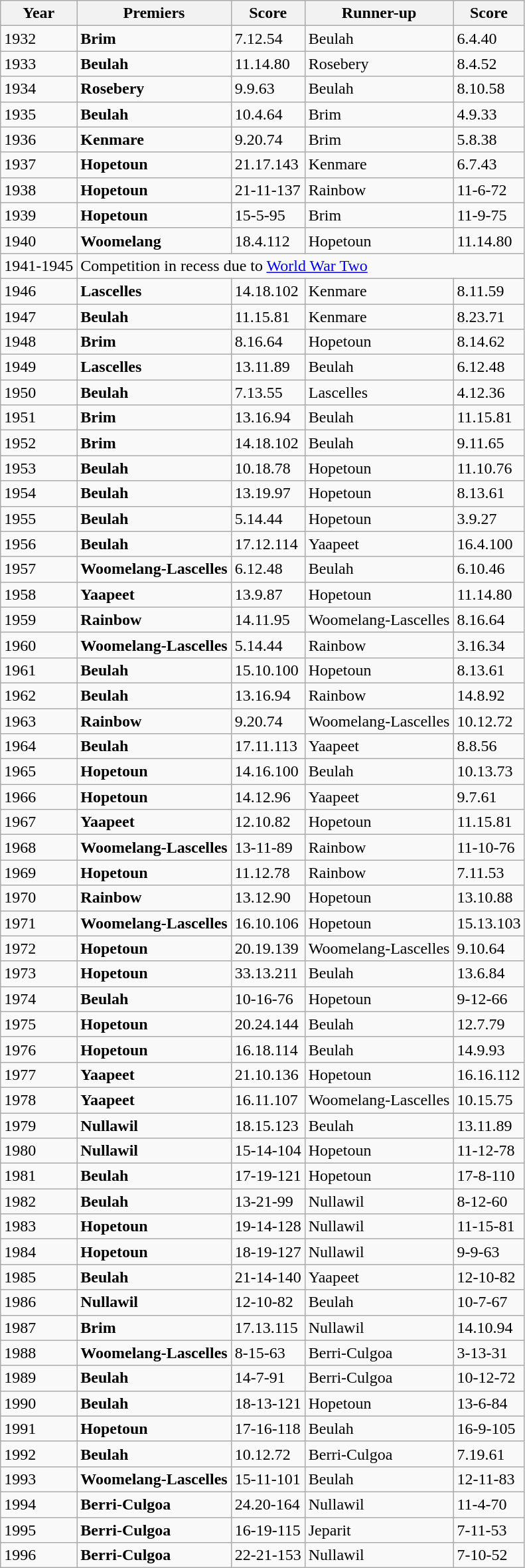<table class="wikitable">
<tr>
<th>Year</th>
<th>Premiers</th>
<th>Score</th>
<th>Runner-up</th>
<th>Score</th>
</tr>
<tr>
<td>1932</td>
<td><strong>Brim</strong></td>
<td>7.12.54</td>
<td>Beulah</td>
<td>6.4.40</td>
</tr>
<tr>
<td>1933</td>
<td><strong>Beulah</strong></td>
<td>11.14.80</td>
<td>Rosebery</td>
<td>8.4.52</td>
</tr>
<tr>
<td>1934</td>
<td><strong>Rosebery</strong></td>
<td>9.9.63</td>
<td>Beulah</td>
<td>8.10.58</td>
</tr>
<tr>
<td>1935</td>
<td><strong>Beulah</strong></td>
<td>10.4.64</td>
<td>Brim</td>
<td>4.9.33</td>
</tr>
<tr>
<td>1936</td>
<td><strong>Kenmare</strong></td>
<td>9.20.74</td>
<td>Brim</td>
<td>5.8.38</td>
</tr>
<tr>
<td>1937</td>
<td><strong>Hopetoun</strong></td>
<td>21.17.143</td>
<td>Kenmare</td>
<td>6.7.43</td>
</tr>
<tr>
<td>1938</td>
<td><strong>Hopetoun</strong></td>
<td>21-11-137</td>
<td>Rainbow</td>
<td>11-6-72</td>
</tr>
<tr>
<td>1939</td>
<td><strong>Hopetoun</strong></td>
<td>15-5-95</td>
<td>Brim</td>
<td>11-9-75</td>
</tr>
<tr>
<td>1940</td>
<td><strong>Woomelang</strong></td>
<td>18.4.112</td>
<td>Hopetoun</td>
<td>11.14.80</td>
</tr>
<tr>
<td>1941-1945</td>
<td colspan="4">Competition in recess due to <a href='#'>World War Two</a></td>
</tr>
<tr>
<td>1946</td>
<td><strong>Lascelles</strong></td>
<td>14.18.102</td>
<td>Kenmare</td>
<td>8.11.59</td>
</tr>
<tr>
<td>1947</td>
<td><strong>Beulah</strong></td>
<td>11.15.81</td>
<td>Kenmare</td>
<td>8.23.71</td>
</tr>
<tr>
<td>1948</td>
<td><strong>Brim</strong></td>
<td>8.16.64</td>
<td>Hopetoun</td>
<td>8.14.62</td>
</tr>
<tr>
<td>1949</td>
<td><strong>Lascelles</strong></td>
<td>13.11.89</td>
<td>Beulah</td>
<td>6.12.48</td>
</tr>
<tr>
<td>1950</td>
<td><strong>Beulah</strong></td>
<td>7.13.55</td>
<td>Lascelles</td>
<td>4.12.36</td>
</tr>
<tr>
<td>1951</td>
<td><strong>Brim</strong></td>
<td>13.16.94</td>
<td>Beulah</td>
<td>11.15.81</td>
</tr>
<tr>
<td>1952</td>
<td><strong>Brim</strong></td>
<td>14.18.102</td>
<td>Beulah</td>
<td>9.11.65</td>
</tr>
<tr>
<td>1953</td>
<td><strong>Beulah</strong></td>
<td>10.18.78</td>
<td>Hopetoun</td>
<td>11.10.76</td>
</tr>
<tr>
<td>1954</td>
<td><strong>Beulah</strong></td>
<td>13.19.97</td>
<td>Hopetoun</td>
<td>8.13.61</td>
</tr>
<tr>
<td>1955</td>
<td><strong>Beulah</strong></td>
<td>5.14.44</td>
<td>Hopetoun</td>
<td>3.9.27</td>
</tr>
<tr>
<td>1956</td>
<td><strong>Beulah</strong></td>
<td>17.12.114</td>
<td>Yaapeet</td>
<td>16.4.100</td>
</tr>
<tr>
<td>1957</td>
<td><strong>Woomelang-Lascelles</strong></td>
<td>6.12.48</td>
<td>Beulah</td>
<td>6.10.46</td>
</tr>
<tr>
<td>1958</td>
<td><strong>Yaapeet</strong></td>
<td>13.9.87</td>
<td>Hopetoun</td>
<td>11.14.80</td>
</tr>
<tr>
<td>1959</td>
<td><strong>Rainbow</strong></td>
<td>14.11.95</td>
<td>Woomelang-Lascelles</td>
<td>8.16.64</td>
</tr>
<tr>
<td>1960</td>
<td><strong>Woomelang-Lascelles</strong></td>
<td>5.14.44</td>
<td>Rainbow</td>
<td>3.16.34</td>
</tr>
<tr>
<td>1961</td>
<td><strong>Beulah</strong></td>
<td>15.10.100</td>
<td>Hopetoun</td>
<td>8.13.61</td>
</tr>
<tr>
<td>1962</td>
<td><strong>Beulah</strong></td>
<td>13.16.94</td>
<td>Rainbow</td>
<td>14.8.92</td>
</tr>
<tr>
<td>1963</td>
<td><strong>Rainbow</strong></td>
<td>9.20.74</td>
<td>Woomelang-Lascelles</td>
<td>10.12.72</td>
</tr>
<tr>
<td>1964</td>
<td><strong>Beulah</strong></td>
<td>17.11.113</td>
<td>Yaapeet</td>
<td>8.8.56</td>
</tr>
<tr>
<td>1965</td>
<td><strong>Hopetoun</strong></td>
<td>14.16.100</td>
<td>Beulah</td>
<td>10.13.73</td>
</tr>
<tr>
<td>1966</td>
<td><strong>Hopetoun</strong></td>
<td>14.12.96</td>
<td>Yaapeet</td>
<td>9.7.61</td>
</tr>
<tr>
<td>1967</td>
<td><strong>Yaapeet</strong></td>
<td>12.10.82</td>
<td>Hopetoun</td>
<td>11.15.81</td>
</tr>
<tr>
<td>1968</td>
<td><strong>Woomelang-Lascelles</strong></td>
<td>13-11-89</td>
<td>Rainbow</td>
<td>11-10-76</td>
</tr>
<tr>
<td>1969</td>
<td><strong>Hopetoun</strong></td>
<td>11.12.78</td>
<td>Rainbow</td>
<td>7.11.53</td>
</tr>
<tr>
<td>1970</td>
<td><strong>Rainbow</strong></td>
<td>13.12.90</td>
<td>Hopetoun</td>
<td>13.10.88</td>
</tr>
<tr>
<td>1971</td>
<td><strong>Woomelang-Lascelles</strong></td>
<td>16.10.106</td>
<td>Hopetoun</td>
<td>15.13.103</td>
</tr>
<tr>
<td>1972</td>
<td><strong>Hopetoun</strong></td>
<td>20.19.139</td>
<td>Woomelang-Lascelles</td>
<td>9.10.64</td>
</tr>
<tr>
<td>1973</td>
<td><strong>Hopetoun</strong></td>
<td>33.13.211</td>
<td>Beulah</td>
<td>13.6.84</td>
</tr>
<tr>
<td>1974</td>
<td><strong>Beulah</strong></td>
<td>10-16-76</td>
<td>Hopetoun</td>
<td>9-12-66</td>
</tr>
<tr>
<td>1975</td>
<td><strong>Hopetoun</strong></td>
<td>20.24.144</td>
<td>Beulah</td>
<td>12.7.79</td>
</tr>
<tr>
<td>1976</td>
<td><strong>Hopetoun</strong></td>
<td>16.18.114</td>
<td>Beulah</td>
<td>14.9.93</td>
</tr>
<tr>
<td>1977</td>
<td><strong>Yaapeet</strong></td>
<td>21.10.136</td>
<td>Hopetoun</td>
<td>16.16.112</td>
</tr>
<tr>
<td>1978</td>
<td><strong>Yaapeet</strong></td>
<td>16.11.107</td>
<td>Woomelang-Lascelles</td>
<td>10.15.75</td>
</tr>
<tr>
<td>1979</td>
<td><strong>Nullawil</strong></td>
<td>18.15.123</td>
<td>Beulah</td>
<td>13.11.89</td>
</tr>
<tr>
<td>1980</td>
<td><strong>Nullawil</strong></td>
<td>15-14-104</td>
<td>Hopetoun</td>
<td>11-12-78</td>
</tr>
<tr>
<td>1981</td>
<td><strong>Beulah</strong></td>
<td>17-19-121</td>
<td>Hopetoun</td>
<td>17-8-110</td>
</tr>
<tr>
<td>1982</td>
<td><strong>Beulah</strong></td>
<td>13-21-99</td>
<td>Nullawil</td>
<td>8-12-60</td>
</tr>
<tr>
<td>1983</td>
<td><strong>Hopetoun</strong></td>
<td>19-14-128</td>
<td>Nullawil</td>
<td>11-15-81</td>
</tr>
<tr>
<td>1984</td>
<td><strong>Hopetoun</strong></td>
<td>18-19-127</td>
<td>Nullawil</td>
<td>9-9-63</td>
</tr>
<tr>
<td>1985</td>
<td><strong>Beulah</strong></td>
<td>21-14-140</td>
<td>Yaapeet</td>
<td>12-10-82</td>
</tr>
<tr>
<td>1986</td>
<td><strong>Nullawil</strong></td>
<td>12-10-82</td>
<td>Beulah</td>
<td>10-7-67</td>
</tr>
<tr>
<td>1987</td>
<td><strong>Brim</strong></td>
<td>17.13.115</td>
<td>Nullawil</td>
<td>14.10.94</td>
</tr>
<tr>
<td>1988</td>
<td><strong>Woomelang-Lascelles</strong></td>
<td>8-15-63</td>
<td>Berri-Culgoa</td>
<td>3-13-31</td>
</tr>
<tr>
<td>1989</td>
<td><strong>Beulah</strong></td>
<td>14-7-91</td>
<td>Berri-Culgoa</td>
<td>10-12-72</td>
</tr>
<tr>
<td>1990</td>
<td><strong>Beulah</strong></td>
<td>18-13-121</td>
<td>Hopetoun</td>
<td>13-6-84</td>
</tr>
<tr>
<td>1991</td>
<td><strong>Hopetoun</strong></td>
<td>17-16-118</td>
<td>Beulah</td>
<td>16-9-105</td>
</tr>
<tr>
<td>1992</td>
<td><strong>Beulah</strong></td>
<td>10.12.72</td>
<td>Berri-Culgoa</td>
<td>7.19.61</td>
</tr>
<tr>
<td>1993</td>
<td><strong>Woomelang-Lascelles</strong></td>
<td>15-11-101</td>
<td>Beulah</td>
<td>12-11-83</td>
</tr>
<tr>
<td>1994</td>
<td><strong>Berri-Culgoa</strong></td>
<td>24.20-164</td>
<td>Nullawil</td>
<td>11-4-70</td>
</tr>
<tr>
<td>1995</td>
<td><strong>Berri-Culgoa</strong></td>
<td>16-19-115</td>
<td>Jeparit</td>
<td>7-11-53</td>
</tr>
<tr>
<td>1996</td>
<td><strong>Berri-Culgoa</strong></td>
<td>22-21-153</td>
<td>Nullawil</td>
<td>7-10-52</td>
</tr>
</table>
